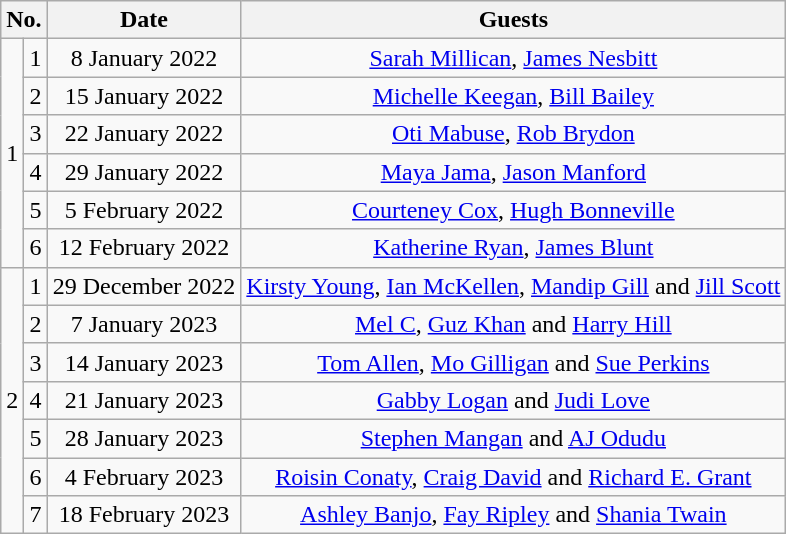<table class="wikitable" style="text-align:center;">
<tr>
<th colspan="2">No.</th>
<th>Date</th>
<th>Guests</th>
</tr>
<tr>
<td rowspan="6">1</td>
<td>1</td>
<td>8 January 2022</td>
<td><a href='#'>Sarah Millican</a>, <a href='#'>James Nesbitt</a></td>
</tr>
<tr>
<td>2</td>
<td>15 January 2022</td>
<td><a href='#'>Michelle Keegan</a>, <a href='#'>Bill Bailey</a></td>
</tr>
<tr>
<td>3</td>
<td>22 January 2022</td>
<td><a href='#'>Oti Mabuse</a>, <a href='#'>Rob Brydon</a></td>
</tr>
<tr>
<td>4</td>
<td>29 January 2022</td>
<td><a href='#'>Maya Jama</a>, <a href='#'>Jason Manford</a></td>
</tr>
<tr>
<td>5</td>
<td>5 February 2022</td>
<td><a href='#'>Courteney Cox</a>, <a href='#'>Hugh Bonneville</a></td>
</tr>
<tr>
<td>6</td>
<td>12 February 2022</td>
<td><a href='#'>Katherine Ryan</a>, <a href='#'>James Blunt</a></td>
</tr>
<tr>
<td rowspan="7">2</td>
<td>1</td>
<td>29 December 2022</td>
<td><a href='#'>Kirsty Young</a>, <a href='#'>Ian McKellen</a>, <a href='#'>Mandip Gill</a> and <a href='#'>Jill Scott</a></td>
</tr>
<tr>
<td>2</td>
<td>7 January 2023</td>
<td><a href='#'>Mel C</a>, <a href='#'>Guz Khan</a> and <a href='#'>Harry Hill</a></td>
</tr>
<tr>
<td>3</td>
<td>14 January 2023</td>
<td><a href='#'>Tom Allen</a>, <a href='#'>Mo Gilligan</a> and <a href='#'>Sue Perkins</a></td>
</tr>
<tr>
<td>4</td>
<td>21 January 2023</td>
<td><a href='#'>Gabby Logan</a> and <a href='#'>Judi Love</a></td>
</tr>
<tr>
<td>5</td>
<td>28 January 2023</td>
<td><a href='#'>Stephen Mangan</a> and <a href='#'>AJ Odudu</a></td>
</tr>
<tr>
<td>6</td>
<td>4 February 2023</td>
<td><a href='#'>Roisin Conaty</a>, <a href='#'>Craig David</a> and <a href='#'>Richard E. Grant</a></td>
</tr>
<tr>
<td>7</td>
<td>18 February 2023</td>
<td><a href='#'>Ashley Banjo</a>, <a href='#'>Fay Ripley</a> and <a href='#'>Shania Twain</a></td>
</tr>
</table>
